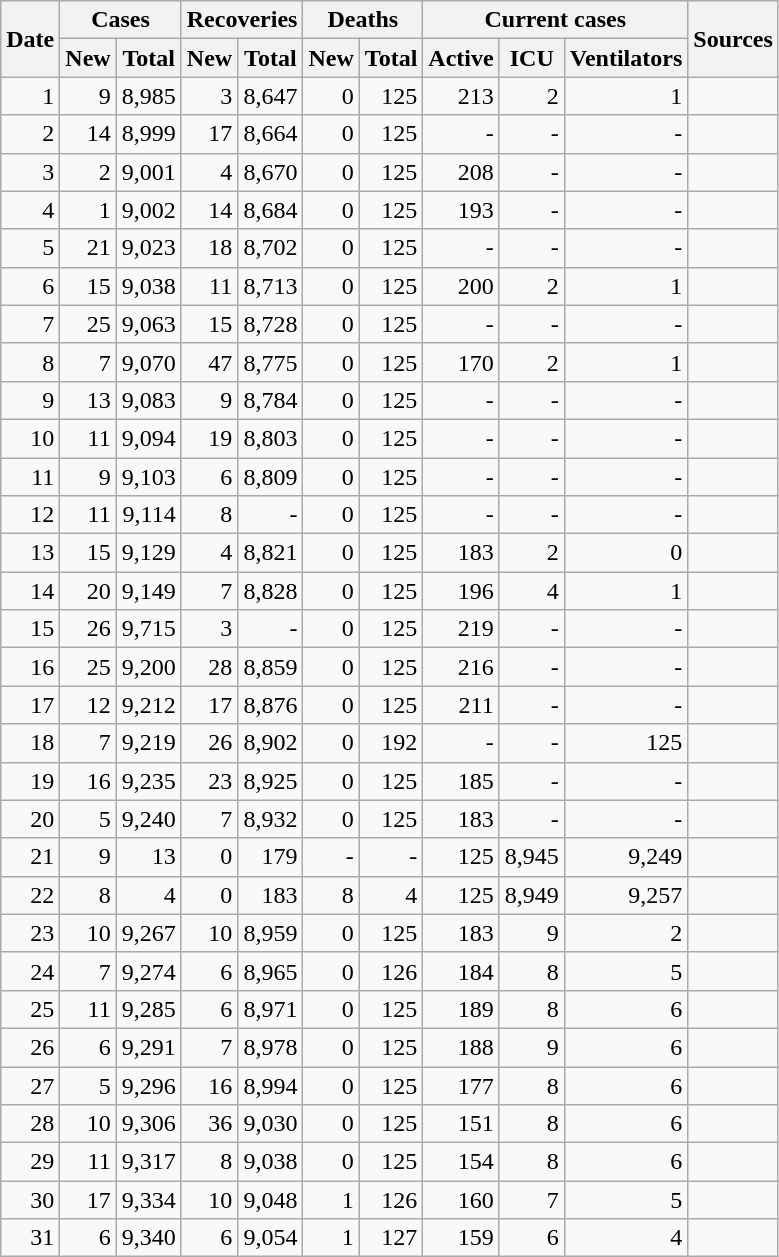<table class="wikitable sortable mw-collapsible mw-collapsed sticky-header-multi sort-under" style="text-align:right;">
<tr>
<th rowspan=2>Date</th>
<th colspan=2>Cases</th>
<th colspan=2>Recoveries</th>
<th colspan=2>Deaths</th>
<th colspan=3>Current cases</th>
<th rowspan=2 class="unsortable">Sources</th>
</tr>
<tr>
<th>New</th>
<th>Total</th>
<th>New</th>
<th>Total</th>
<th>New</th>
<th>Total</th>
<th>Active</th>
<th>ICU</th>
<th>Ventilators</th>
</tr>
<tr>
<td>1</td>
<td>9</td>
<td>8,985</td>
<td>3</td>
<td>8,647</td>
<td>0</td>
<td>125</td>
<td>213</td>
<td>2</td>
<td>1</td>
<td></td>
</tr>
<tr>
<td>2</td>
<td>14</td>
<td>8,999</td>
<td>17</td>
<td>8,664</td>
<td>0</td>
<td>125</td>
<td>-</td>
<td>-</td>
<td>-</td>
<td></td>
</tr>
<tr>
<td>3</td>
<td>2</td>
<td>9,001</td>
<td>4</td>
<td>8,670</td>
<td>0</td>
<td>125</td>
<td>208</td>
<td>-</td>
<td>-</td>
<td></td>
</tr>
<tr>
<td>4</td>
<td>1</td>
<td>9,002</td>
<td>14</td>
<td>8,684</td>
<td>0</td>
<td>125</td>
<td>193</td>
<td>-</td>
<td>-</td>
<td></td>
</tr>
<tr>
<td>5</td>
<td>21</td>
<td>9,023</td>
<td>18</td>
<td>8,702</td>
<td>0</td>
<td>125</td>
<td>-</td>
<td>-</td>
<td>-</td>
<td></td>
</tr>
<tr>
<td>6</td>
<td>15</td>
<td>9,038</td>
<td>11</td>
<td>8,713</td>
<td>0</td>
<td>125</td>
<td>200</td>
<td>2</td>
<td>1</td>
<td></td>
</tr>
<tr>
<td>7</td>
<td>25</td>
<td>9,063</td>
<td>15</td>
<td>8,728</td>
<td>0</td>
<td>125</td>
<td>-</td>
<td>-</td>
<td>-</td>
<td></td>
</tr>
<tr>
<td>8</td>
<td>7</td>
<td>9,070</td>
<td>47</td>
<td>8,775</td>
<td>0</td>
<td>125</td>
<td>170</td>
<td>2</td>
<td>1</td>
<td></td>
</tr>
<tr>
<td>9</td>
<td>13</td>
<td>9,083</td>
<td>9</td>
<td>8,784</td>
<td>0</td>
<td>125</td>
<td>-</td>
<td>-</td>
<td>-</td>
<td></td>
</tr>
<tr>
<td>10</td>
<td>11</td>
<td>9,094</td>
<td>19</td>
<td>8,803</td>
<td>0</td>
<td>125</td>
<td>-</td>
<td>-</td>
<td>-</td>
<td></td>
</tr>
<tr>
<td>11</td>
<td>9</td>
<td>9,103</td>
<td>6</td>
<td>8,809</td>
<td>0</td>
<td>125</td>
<td>-</td>
<td>-</td>
<td>-</td>
<td></td>
</tr>
<tr>
<td>12</td>
<td>11</td>
<td>9,114</td>
<td>8</td>
<td>-</td>
<td>0</td>
<td>125</td>
<td>-</td>
<td>-</td>
<td>-</td>
<td></td>
</tr>
<tr>
<td>13</td>
<td>15</td>
<td>9,129</td>
<td>4</td>
<td>8,821</td>
<td>0</td>
<td>125</td>
<td>183</td>
<td>2</td>
<td>0</td>
<td></td>
</tr>
<tr>
<td>14</td>
<td>20</td>
<td>9,149</td>
<td>7</td>
<td>8,828</td>
<td>0</td>
<td>125</td>
<td>196</td>
<td>4</td>
<td>1</td>
<td></td>
</tr>
<tr>
<td>15</td>
<td>26</td>
<td>9,715</td>
<td>3</td>
<td>-</td>
<td>0</td>
<td>125</td>
<td>219</td>
<td>-</td>
<td>-</td>
<td></td>
</tr>
<tr>
<td>16</td>
<td>25</td>
<td>9,200</td>
<td>28</td>
<td>8,859</td>
<td>0</td>
<td>125</td>
<td>216</td>
<td>-</td>
<td>-</td>
<td></td>
</tr>
<tr>
<td>17</td>
<td>12</td>
<td>9,212</td>
<td>17</td>
<td>8,876</td>
<td>0</td>
<td>125</td>
<td>211</td>
<td>-</td>
<td>-</td>
<td></td>
</tr>
<tr>
<td>18</td>
<td>7</td>
<td>9,219</td>
<td>26</td>
<td>8,902</td>
<td>0</td>
<td>192</td>
<td>-</td>
<td>-</td>
<td>125</td>
<td></td>
</tr>
<tr>
<td>19</td>
<td>16</td>
<td>9,235</td>
<td>23</td>
<td>8,925</td>
<td>0</td>
<td>125</td>
<td>185</td>
<td>-</td>
<td>-</td>
<td></td>
</tr>
<tr>
<td>20</td>
<td>5</td>
<td>9,240</td>
<td>7</td>
<td>8,932</td>
<td>0</td>
<td>125</td>
<td>183</td>
<td>-</td>
<td>-</td>
<td></td>
</tr>
<tr>
<td>21</td>
<td>9</td>
<td>13</td>
<td>0</td>
<td>179</td>
<td>-</td>
<td>-</td>
<td>125</td>
<td>8,945</td>
<td>9,249</td>
<td></td>
</tr>
<tr>
<td>22</td>
<td>8</td>
<td>4</td>
<td>0</td>
<td>183</td>
<td>8</td>
<td>4</td>
<td>125</td>
<td>8,949</td>
<td>9,257</td>
<td></td>
</tr>
<tr>
<td>23</td>
<td>10</td>
<td>9,267</td>
<td>10</td>
<td>8,959</td>
<td>0</td>
<td>125</td>
<td>183</td>
<td>9</td>
<td>2</td>
<td></td>
</tr>
<tr>
<td>24</td>
<td>7</td>
<td>9,274</td>
<td>6</td>
<td>8,965</td>
<td>0</td>
<td>126</td>
<td>184</td>
<td>8</td>
<td>5</td>
<td></td>
</tr>
<tr>
<td>25</td>
<td>11</td>
<td>9,285</td>
<td>6</td>
<td>8,971</td>
<td>0</td>
<td>125</td>
<td>189</td>
<td>8</td>
<td>6</td>
<td></td>
</tr>
<tr>
<td>26</td>
<td>6</td>
<td>9,291</td>
<td>7</td>
<td>8,978</td>
<td>0</td>
<td>125</td>
<td>188</td>
<td>9</td>
<td>6</td>
<td></td>
</tr>
<tr>
<td>27</td>
<td>5</td>
<td>9,296</td>
<td>16</td>
<td>8,994</td>
<td>0</td>
<td>125</td>
<td>177</td>
<td>8</td>
<td>6</td>
<td></td>
</tr>
<tr>
<td>28</td>
<td>10</td>
<td>9,306</td>
<td>36</td>
<td>9,030</td>
<td>0</td>
<td>125</td>
<td>151</td>
<td>8</td>
<td>6</td>
<td></td>
</tr>
<tr>
<td>29</td>
<td>11</td>
<td>9,317</td>
<td>8</td>
<td>9,038</td>
<td>0</td>
<td>125</td>
<td>154</td>
<td>8</td>
<td>6</td>
<td></td>
</tr>
<tr>
<td>30</td>
<td>17</td>
<td>9,334</td>
<td>10</td>
<td>9,048</td>
<td>1</td>
<td>126</td>
<td>160</td>
<td>7</td>
<td>5</td>
<td></td>
</tr>
<tr>
<td>31</td>
<td>6</td>
<td>9,340</td>
<td>6</td>
<td>9,054</td>
<td>1</td>
<td>127</td>
<td>159</td>
<td>6</td>
<td>4</td>
<td></td>
</tr>
</table>
